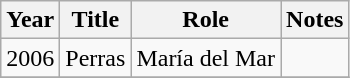<table class="wikitable">
<tr>
<th>Year</th>
<th>Title</th>
<th>Role</th>
<th>Notes</th>
</tr>
<tr>
<td>2006</td>
<td>Perras</td>
<td>María del Mar</td>
<td></td>
</tr>
<tr>
</tr>
</table>
